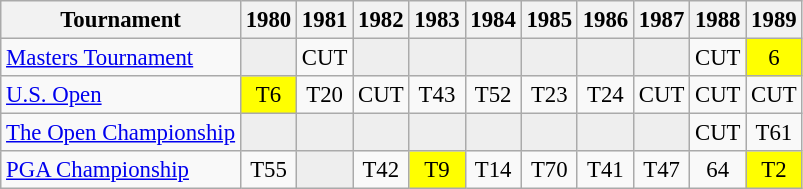<table class="wikitable" style="font-size:95%;text-align:center;">
<tr>
<th>Tournament</th>
<th>1980</th>
<th>1981</th>
<th>1982</th>
<th>1983</th>
<th>1984</th>
<th>1985</th>
<th>1986</th>
<th>1987</th>
<th>1988</th>
<th>1989</th>
</tr>
<tr>
<td align=left><a href='#'>Masters Tournament</a></td>
<td style="background:#eeeeee;"></td>
<td>CUT</td>
<td style="background:#eeeeee;"></td>
<td style="background:#eeeeee;"></td>
<td style="background:#eeeeee;"></td>
<td style="background:#eeeeee;"></td>
<td style="background:#eeeeee;"></td>
<td style="background:#eeeeee;"></td>
<td>CUT</td>
<td style="background:yellow;">6</td>
</tr>
<tr>
<td align=left><a href='#'>U.S. Open</a></td>
<td style="background:yellow;">T6</td>
<td>T20</td>
<td>CUT</td>
<td>T43</td>
<td>T52</td>
<td>T23</td>
<td>T24</td>
<td>CUT</td>
<td>CUT</td>
<td>CUT</td>
</tr>
<tr>
<td align=left><a href='#'>The Open Championship</a></td>
<td style="background:#eeeeee;"></td>
<td style="background:#eeeeee;"></td>
<td style="background:#eeeeee;"></td>
<td style="background:#eeeeee;"></td>
<td style="background:#eeeeee;"></td>
<td style="background:#eeeeee;"></td>
<td style="background:#eeeeee;"></td>
<td style="background:#eeeeee;"></td>
<td>CUT</td>
<td>T61</td>
</tr>
<tr>
<td align=left><a href='#'>PGA Championship</a></td>
<td>T55</td>
<td style="background:#eeeeee;"></td>
<td>T42</td>
<td style="background:yellow;">T9</td>
<td>T14</td>
<td>T70</td>
<td>T41</td>
<td>T47</td>
<td>64</td>
<td style="background:yellow;">T2</td>
</tr>
</table>
